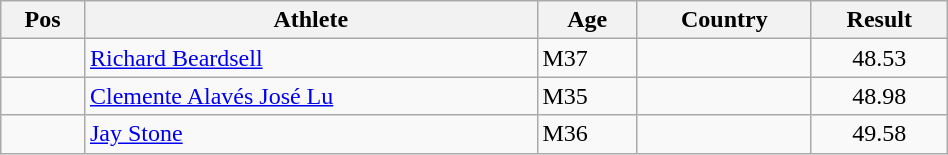<table class="wikitable"  style="text-align:center; width:50%;">
<tr>
<th>Pos</th>
<th>Athlete</th>
<th>Age</th>
<th>Country</th>
<th>Result</th>
</tr>
<tr>
<td align=center></td>
<td align=left><a href='#'>Richard Beardsell</a></td>
<td align=left>M37</td>
<td align=left></td>
<td>48.53</td>
</tr>
<tr>
<td align=center></td>
<td align=left><a href='#'>Clemente Alavés José Lu</a></td>
<td align=left>M35</td>
<td align=left></td>
<td>48.98</td>
</tr>
<tr>
<td align=center></td>
<td align=left><a href='#'>Jay Stone</a></td>
<td align=left>M36</td>
<td align=left></td>
<td>49.58</td>
</tr>
</table>
